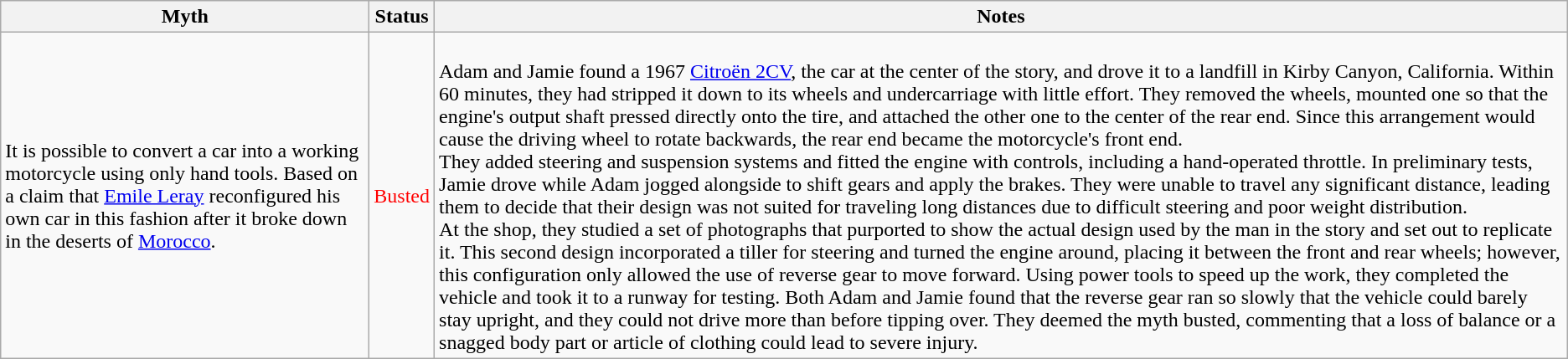<table class="wikitable plainrowheaders">
<tr>
<th scope"col">Myth</th>
<th scope"col">Status</th>
<th scope"col">Notes</th>
</tr>
<tr>
<td scope"row">It is possible to convert a car into a working motorcycle using only hand tools. Based on a claim that <a href='#'>Emile Leray</a> reconfigured his own car in this fashion after it broke down in the deserts of <a href='#'>Morocco</a>.</td>
<td style="color:red">Busted</td>
<td><br>Adam and Jamie found a 1967 <a href='#'>Citroën 2CV</a>, the car at the center of the story, and drove it to a landfill in Kirby Canyon, California. Within 60 minutes, they had stripped it down to its wheels and undercarriage with little effort. They removed the wheels, mounted one so that the engine's output shaft pressed directly onto the tire, and attached the other one to the center of the rear end. Since this arrangement would cause the driving wheel to rotate backwards, the rear end became the motorcycle's front end.<br>They added steering and suspension systems and fitted the engine with controls, including a hand-operated throttle. In preliminary tests, Jamie drove while Adam jogged alongside to shift gears and apply the brakes. They were unable to travel any significant distance, leading them to decide that their design was not suited for traveling long distances due to difficult steering and poor weight distribution.<br>At the shop, they studied a set of photographs that purported to show the actual design used by the man in the story and set out to replicate it. This second design incorporated a tiller for steering and turned the engine around, placing it between the front and rear wheels; however, this configuration only allowed the use of reverse gear to move forward. Using power tools to speed up the work, they completed the vehicle and took it to a runway for testing. Both Adam and Jamie found that the reverse gear ran so slowly that the vehicle could barely stay upright, and they could not drive more than  before tipping over. They deemed the myth busted, commenting that a loss of balance or a snagged body part or article of clothing could lead to severe injury.</td>
</tr>
</table>
